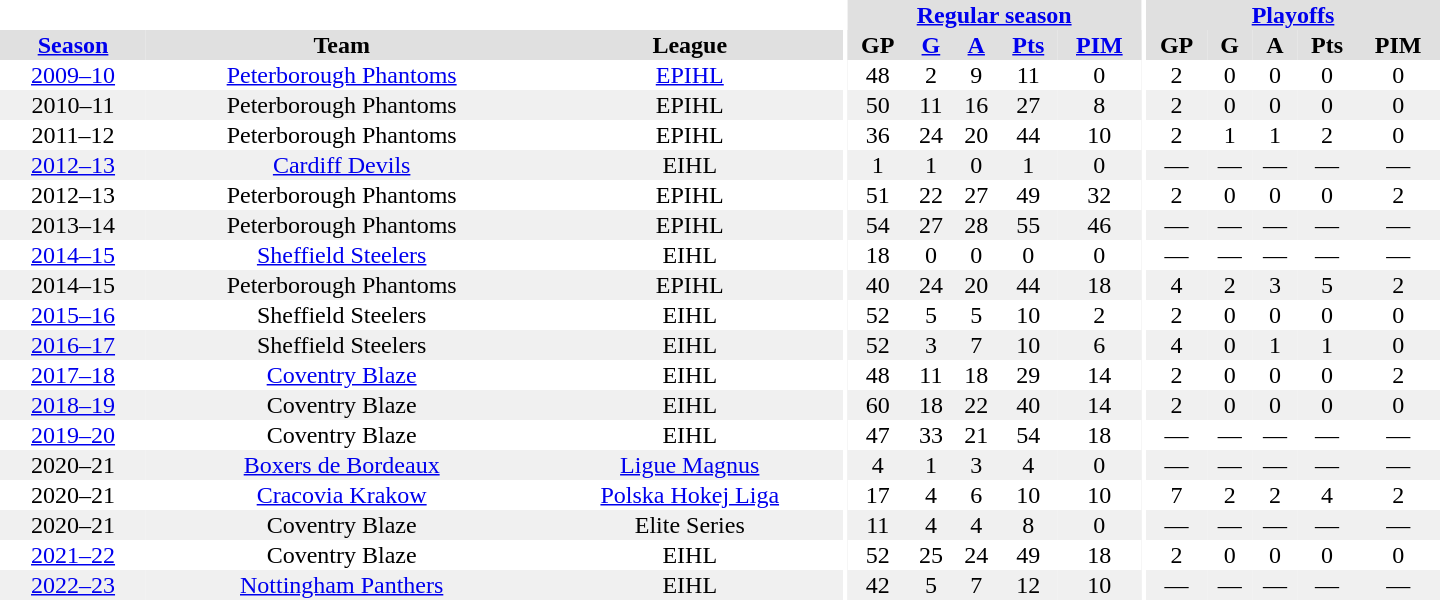<table border="0" cellpadding="1" cellspacing="0" style="text-align:center; width:60em">
<tr bgcolor="#e0e0e0">
<th colspan="3" bgcolor="#ffffff"></th>
<th rowspan="101" bgcolor="#ffffff"></th>
<th colspan="5"><a href='#'>Regular season</a></th>
<th rowspan="101" bgcolor="#ffffff"></th>
<th colspan="5"><a href='#'>Playoffs</a></th>
</tr>
<tr bgcolor="#e0e0e0">
<th><a href='#'>Season</a></th>
<th>Team</th>
<th>League</th>
<th>GP</th>
<th><a href='#'>G</a></th>
<th><a href='#'>A</a></th>
<th><a href='#'>Pts</a></th>
<th><a href='#'>PIM</a></th>
<th>GP</th>
<th>G</th>
<th>A</th>
<th>Pts</th>
<th>PIM</th>
</tr>
<tr ALIGN="centre">
<td><a href='#'>2009–10</a></td>
<td><a href='#'>Peterborough Phantoms</a></td>
<td><a href='#'>EPIHL</a></td>
<td>48</td>
<td>2</td>
<td>9</td>
<td>11</td>
<td>0</td>
<td>2</td>
<td>0</td>
<td>0</td>
<td>0</td>
<td>0</td>
</tr>
<tr ALIGN="centre" bgcolor="#f0f0f0">
<td [2010–11 EPIHL season>2010–11</td>
<td>Peterborough Phantoms</td>
<td>EPIHL</td>
<td>50</td>
<td>11</td>
<td>16</td>
<td>27</td>
<td>8</td>
<td>2</td>
<td>0</td>
<td>0</td>
<td>0</td>
<td>0</td>
</tr>
<tr ALIGN="centre">
<td [2011–12 EPIHL season>2011–12</td>
<td>Peterborough Phantoms</td>
<td>EPIHL</td>
<td>36</td>
<td>24</td>
<td>20</td>
<td>44</td>
<td>10</td>
<td>2</td>
<td>1</td>
<td>1</td>
<td>2</td>
<td>0</td>
</tr>
<tr ALIGN="centre" bgcolor="#f0f0f0">
<td><a href='#'>2012–13</a></td>
<td><a href='#'>Cardiff Devils</a></td>
<td>EIHL</td>
<td>1</td>
<td>1</td>
<td>0</td>
<td>1</td>
<td>0</td>
<td>—</td>
<td>—</td>
<td>—</td>
<td>—</td>
<td>—</td>
</tr>
<tr ALIGN="centre">
<td [2012–13 EPIHL season>2012–13</td>
<td>Peterborough Phantoms</td>
<td>EPIHL</td>
<td>51</td>
<td>22</td>
<td>27</td>
<td>49</td>
<td>32</td>
<td>2</td>
<td>0</td>
<td>0</td>
<td>0</td>
<td>2</td>
</tr>
<tr ALIGN="centre" bgcolor="#f0f0f0">
<td 2013–14 EPIHL season>2013–14</td>
<td>Peterborough Phantoms</td>
<td>EPIHL</td>
<td>54</td>
<td>27</td>
<td>28</td>
<td>55</td>
<td>46</td>
<td>—</td>
<td>—</td>
<td>—</td>
<td>—</td>
<td>—</td>
</tr>
<tr ALIGN="centre">
<td><a href='#'>2014–15</a></td>
<td><a href='#'>Sheffield Steelers</a></td>
<td>EIHL</td>
<td>18</td>
<td>0</td>
<td>0</td>
<td>0</td>
<td>0</td>
<td>—</td>
<td>—</td>
<td>—</td>
<td>—</td>
<td>—</td>
</tr>
<tr ALIGN="centre" bgcolor="#f0f0f0">
<td 2014–15 EPIHL season>2014–15</td>
<td>Peterborough Phantoms</td>
<td>EPIHL</td>
<td>40</td>
<td>24</td>
<td>20</td>
<td>44</td>
<td>18</td>
<td>4</td>
<td>2</td>
<td>3</td>
<td>5</td>
<td>2</td>
</tr>
<tr ALIGN="centre">
<td><a href='#'>2015–16</a></td>
<td>Sheffield Steelers</td>
<td>EIHL</td>
<td>52</td>
<td>5</td>
<td>5</td>
<td>10</td>
<td>2</td>
<td>2</td>
<td>0</td>
<td>0</td>
<td>0</td>
<td>0</td>
</tr>
<tr ALIGN="centre" bgcolor="#f0f0f0">
<td><a href='#'>2016–17</a></td>
<td>Sheffield Steelers</td>
<td>EIHL</td>
<td>52</td>
<td>3</td>
<td>7</td>
<td>10</td>
<td>6</td>
<td>4</td>
<td>0</td>
<td>1</td>
<td>1</td>
<td>0</td>
</tr>
<tr ALIGN="centre">
<td><a href='#'>2017–18</a></td>
<td><a href='#'>Coventry Blaze</a></td>
<td>EIHL</td>
<td>48</td>
<td>11</td>
<td>18</td>
<td>29</td>
<td>14</td>
<td>2</td>
<td>0</td>
<td>0</td>
<td>0</td>
<td>2</td>
</tr>
<tr ALIGN="centre" bgcolor="#f0f0f0">
<td><a href='#'>2018–19</a></td>
<td>Coventry Blaze</td>
<td>EIHL</td>
<td>60</td>
<td>18</td>
<td>22</td>
<td>40</td>
<td>14</td>
<td>2</td>
<td>0</td>
<td>0</td>
<td>0</td>
<td>0</td>
</tr>
<tr ALIGN="centre">
<td><a href='#'>2019–20</a></td>
<td>Coventry Blaze</td>
<td>EIHL</td>
<td>47</td>
<td>33</td>
<td>21</td>
<td>54</td>
<td>18</td>
<td>—</td>
<td>—</td>
<td>—</td>
<td>—</td>
<td>—</td>
</tr>
<tr ALIGN="centre" bgcolor="#f0f0f0">
<td>2020–21</td>
<td><a href='#'>Boxers de Bordeaux</a></td>
<td><a href='#'>Ligue Magnus</a></td>
<td>4</td>
<td>1</td>
<td>3</td>
<td>4</td>
<td>0</td>
<td>—</td>
<td>—</td>
<td>—</td>
<td>—</td>
<td>—</td>
</tr>
<tr ALIGN="centre">
<td>2020–21</td>
<td><a href='#'>Cracovia Krakow</a></td>
<td><a href='#'>Polska Hokej Liga</a></td>
<td>17</td>
<td>4</td>
<td>6</td>
<td>10</td>
<td>10</td>
<td>7</td>
<td>2</td>
<td>2</td>
<td>4</td>
<td>2</td>
</tr>
<tr ALIGN="centre" bgcolor="#f0f0f0">
<td>2020–21</td>
<td>Coventry Blaze</td>
<td>Elite Series </td>
<td>11</td>
<td>4</td>
<td>4</td>
<td>8</td>
<td>0</td>
<td>—</td>
<td>—</td>
<td>—</td>
<td>—</td>
<td>—</td>
</tr>
<tr>
</tr>
<tr ALIGN="centre">
<td><a href='#'>2021–22</a></td>
<td>Coventry Blaze</td>
<td>EIHL</td>
<td>52</td>
<td>25</td>
<td>24</td>
<td>49</td>
<td>18</td>
<td>2</td>
<td>0</td>
<td>0</td>
<td>0</td>
<td>0</td>
</tr>
<tr ALIGN="centre" bgcolor="#f0f0f0">
<td><a href='#'>2022–23</a></td>
<td><a href='#'>Nottingham Panthers</a></td>
<td>EIHL</td>
<td>42</td>
<td>5</td>
<td>7</td>
<td>12</td>
<td>10</td>
<td>—</td>
<td>—</td>
<td>—</td>
<td>—</td>
<td>—</td>
</tr>
</table>
